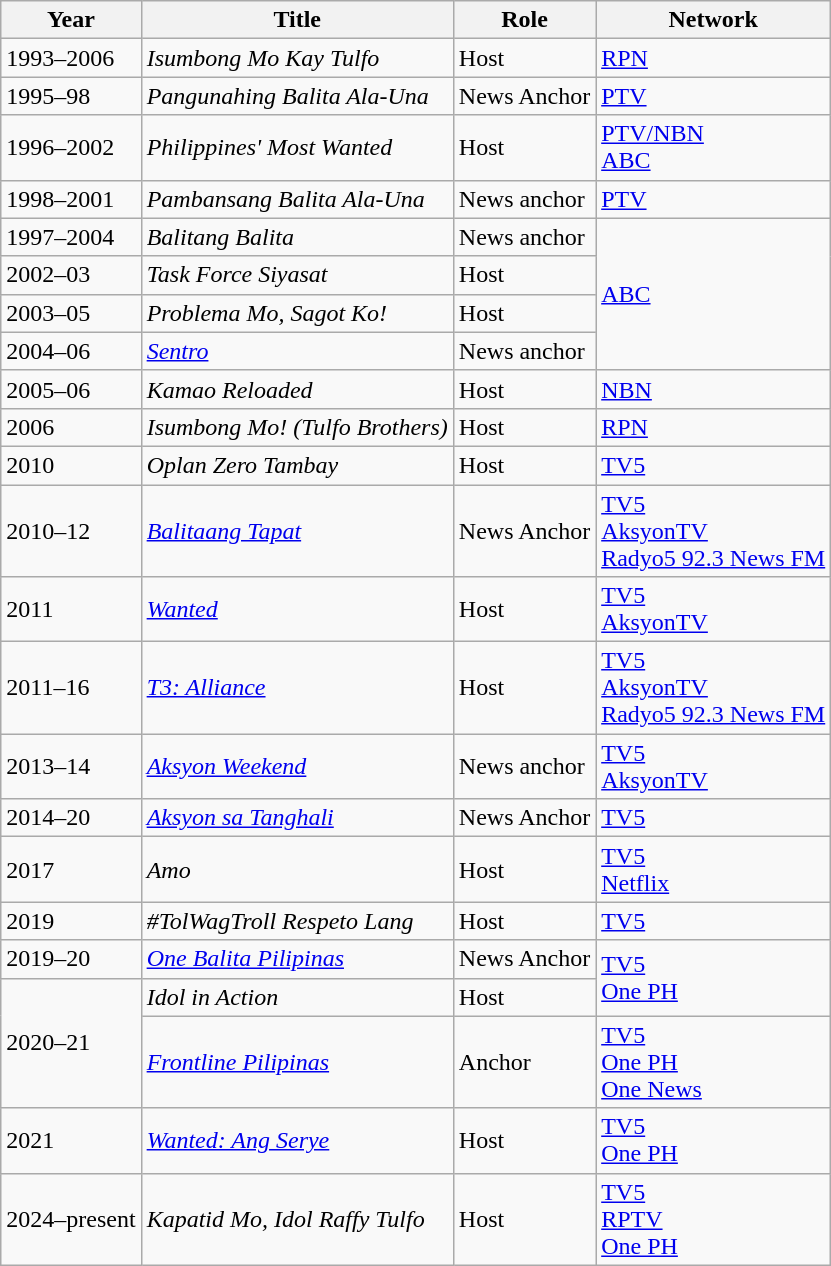<table class="wikitable">
<tr>
<th>Year</th>
<th>Title</th>
<th>Role</th>
<th>Network</th>
</tr>
<tr>
<td>1993–2006</td>
<td><em>Isumbong Mo Kay Tulfo</em></td>
<td>Host</td>
<td><a href='#'>RPN</a></td>
</tr>
<tr>
<td>1995–98</td>
<td><em>Pangunahing Balita Ala-Una</em></td>
<td>News Anchor</td>
<td><a href='#'>PTV</a></td>
</tr>
<tr>
<td>1996–2002</td>
<td><em>Philippines' Most Wanted</em></td>
<td>Host</td>
<td><a href='#'>PTV/NBN</a><br><a href='#'>ABC</a></td>
</tr>
<tr>
<td>1998–2001</td>
<td><em>Pambansang Balita Ala-Una</em></td>
<td>News anchor</td>
<td><a href='#'>PTV</a></td>
</tr>
<tr>
<td>1997–2004</td>
<td><em>Balitang Balita</em></td>
<td>News anchor</td>
<td rowspan="4"><a href='#'>ABC</a></td>
</tr>
<tr>
<td>2002–03</td>
<td><em>Task Force Siyasat</em></td>
<td>Host</td>
</tr>
<tr>
<td>2003–05</td>
<td><em>Problema Mo, Sagot Ko!</em></td>
<td>Host</td>
</tr>
<tr>
<td>2004–06</td>
<td><em><a href='#'>Sentro</a></em></td>
<td>News anchor</td>
</tr>
<tr>
<td>2005–06</td>
<td><em>Kamao Reloaded</em></td>
<td>Host</td>
<td><a href='#'>NBN</a></td>
</tr>
<tr>
<td>2006</td>
<td><em>Isumbong Mo! (Tulfo Brothers)</em></td>
<td>Host</td>
<td><a href='#'>RPN</a></td>
</tr>
<tr>
<td>2010</td>
<td><em>Oplan Zero Tambay</em></td>
<td>Host</td>
<td><a href='#'>TV5</a></td>
</tr>
<tr>
<td>2010–12</td>
<td><em><a href='#'>Balitaang Tapat</a></em></td>
<td>News Anchor</td>
<td><a href='#'>TV5</a><br><a href='#'>AksyonTV</a><br><a href='#'>Radyo5 92.3 News FM</a></td>
</tr>
<tr>
<td>2011</td>
<td><em><a href='#'>Wanted</a></em></td>
<td>Host</td>
<td><a href='#'>TV5</a><br><a href='#'>AksyonTV</a></td>
</tr>
<tr>
<td>2011–16</td>
<td><em><a href='#'>T3: Alliance</a></em></td>
<td>Host</td>
<td><a href='#'>TV5</a><br><a href='#'>AksyonTV</a><br><a href='#'>Radyo5 92.3 News FM</a></td>
</tr>
<tr>
<td>2013–14</td>
<td><em><a href='#'>Aksyon Weekend</a></em></td>
<td>News anchor</td>
<td><a href='#'>TV5</a><br><a href='#'>AksyonTV</a></td>
</tr>
<tr>
<td>2014–20</td>
<td><em><a href='#'>Aksyon sa Tanghali</a></em></td>
<td>News Anchor</td>
<td><a href='#'>TV5</a></td>
</tr>
<tr>
<td>2017</td>
<td><em>Amo</em></td>
<td>Host</td>
<td><a href='#'>TV5</a><br><a href='#'>Netflix</a></td>
</tr>
<tr>
<td>2019</td>
<td><em>#TolWagTroll Respeto Lang</em></td>
<td>Host</td>
<td><a href='#'>TV5</a></td>
</tr>
<tr>
<td>2019–20</td>
<td><em><a href='#'>One Balita Pilipinas</a></em></td>
<td>News Anchor</td>
<td rowspan="2"><a href='#'>TV5</a><br><a href='#'>One PH</a></td>
</tr>
<tr>
<td rowspan="2">2020–21</td>
<td><em>Idol in Action</em></td>
<td>Host</td>
</tr>
<tr>
<td><em><a href='#'>Frontline Pilipinas</a></em></td>
<td>Anchor</td>
<td><a href='#'>TV5</a><br><a href='#'>One PH</a><br><a href='#'>One News</a></td>
</tr>
<tr>
<td>2021</td>
<td><em><a href='#'>Wanted: Ang Serye</a></em></td>
<td>Host</td>
<td><a href='#'>TV5</a><br><a href='#'>One PH</a></td>
</tr>
<tr>
<td>2024–present</td>
<td><em>Kapatid Mo, Idol Raffy Tulfo</em></td>
<td>Host</td>
<td><a href='#'>TV5</a><br><a href='#'>RPTV</a><br><a href='#'>One PH</a></td>
</tr>
</table>
